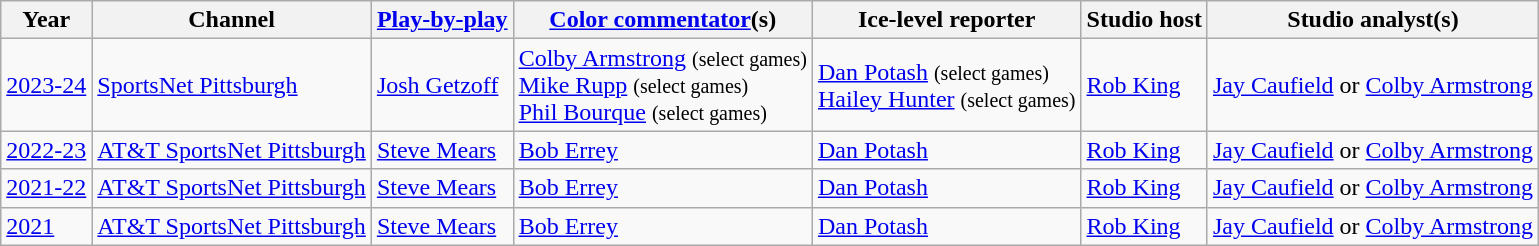<table class="wikitable">
<tr>
<th>Year</th>
<th>Channel</th>
<th><a href='#'>Play-by-play</a></th>
<th><a href='#'>Color commentator</a>(s)</th>
<th>Ice-level reporter</th>
<th>Studio host</th>
<th>Studio analyst(s)</th>
</tr>
<tr>
<td><a href='#'>2023-24</a></td>
<td><a href='#'>SportsNet Pittsburgh</a></td>
<td><a href='#'>Josh Getzoff</a></td>
<td><a href='#'>Colby Armstrong</a> <small>(select games)</small><br><a href='#'>Mike Rupp</a> <small>(select games)</small><br><a href='#'>Phil Bourque</a> <small>(select games)</small></td>
<td><a href='#'>Dan Potash</a> <small>(select games)</small><br><a href='#'>Hailey Hunter</a> <small>(select games)</small></td>
<td><a href='#'>Rob King</a></td>
<td><a href='#'>Jay Caufield</a> or <a href='#'>Colby Armstrong</a></td>
</tr>
<tr>
<td><a href='#'>2022-23</a></td>
<td><a href='#'>AT&T SportsNet Pittsburgh</a></td>
<td><a href='#'>Steve Mears</a></td>
<td><a href='#'>Bob Errey</a></td>
<td><a href='#'>Dan Potash</a></td>
<td><a href='#'>Rob King</a></td>
<td><a href='#'>Jay Caufield</a> or <a href='#'>Colby Armstrong</a></td>
</tr>
<tr>
<td><a href='#'>2021-22</a></td>
<td><a href='#'>AT&T SportsNet Pittsburgh</a></td>
<td><a href='#'>Steve Mears</a></td>
<td><a href='#'>Bob Errey</a></td>
<td><a href='#'>Dan Potash</a></td>
<td><a href='#'>Rob King</a></td>
<td><a href='#'>Jay Caufield</a> or <a href='#'>Colby Armstrong</a></td>
</tr>
<tr>
<td><a href='#'>2021</a></td>
<td><a href='#'>AT&T SportsNet Pittsburgh</a></td>
<td><a href='#'>Steve Mears</a></td>
<td><a href='#'>Bob Errey</a></td>
<td><a href='#'>Dan Potash</a></td>
<td><a href='#'>Rob King</a></td>
<td><a href='#'>Jay Caufield</a> or <a href='#'>Colby Armstrong</a></td>
</tr>
</table>
